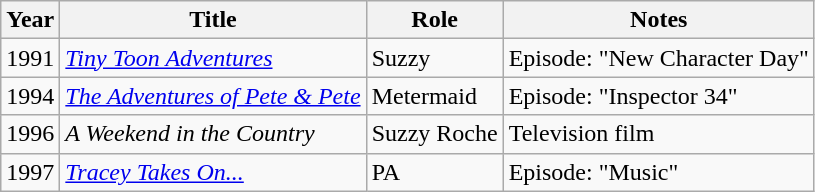<table class="wikitable sortable">
<tr>
<th>Year</th>
<th>Title</th>
<th>Role</th>
<th>Notes</th>
</tr>
<tr>
<td>1991</td>
<td><em><a href='#'>Tiny Toon Adventures</a></em></td>
<td>Suzzy</td>
<td>Episode: "New Character Day"</td>
</tr>
<tr>
<td>1994</td>
<td><em><a href='#'>The Adventures of Pete & Pete</a></em></td>
<td>Metermaid</td>
<td>Episode: "Inspector 34"</td>
</tr>
<tr>
<td>1996</td>
<td><em>A Weekend in the Country</em></td>
<td>Suzzy Roche</td>
<td>Television film</td>
</tr>
<tr>
<td>1997</td>
<td><em><a href='#'>Tracey Takes On...</a></em></td>
<td>PA</td>
<td>Episode: "Music"</td>
</tr>
</table>
